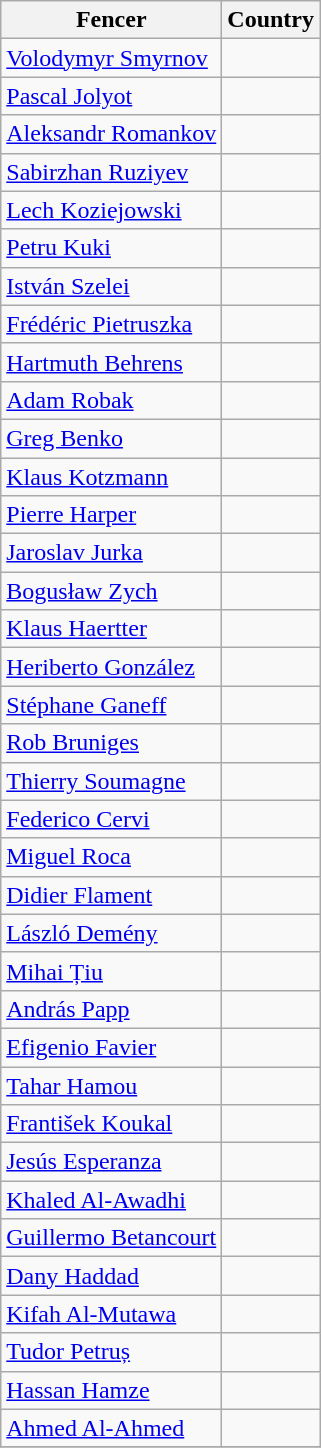<table class="wikitable sortable" style="text-align: left;">
<tr>
<th>Fencer</th>
<th>Country</th>
</tr>
<tr>
<td><a href='#'>Volodymyr Smyrnov</a></td>
<td></td>
</tr>
<tr>
<td><a href='#'>Pascal Jolyot</a></td>
<td></td>
</tr>
<tr>
<td><a href='#'>Aleksandr Romankov</a></td>
<td></td>
</tr>
<tr>
<td><a href='#'>Sabirzhan Ruziyev</a></td>
<td></td>
</tr>
<tr>
<td><a href='#'>Lech Koziejowski</a></td>
<td></td>
</tr>
<tr>
<td><a href='#'>Petru Kuki</a></td>
<td></td>
</tr>
<tr>
<td><a href='#'>István Szelei</a></td>
<td></td>
</tr>
<tr>
<td><a href='#'>Frédéric Pietruszka</a></td>
<td></td>
</tr>
<tr>
<td><a href='#'>Hartmuth Behrens</a></td>
<td></td>
</tr>
<tr>
<td><a href='#'>Adam Robak</a></td>
<td></td>
</tr>
<tr>
<td><a href='#'>Greg Benko</a></td>
<td></td>
</tr>
<tr>
<td><a href='#'>Klaus Kotzmann</a></td>
<td></td>
</tr>
<tr>
<td><a href='#'>Pierre Harper</a></td>
<td></td>
</tr>
<tr>
<td><a href='#'>Jaroslav Jurka</a></td>
<td></td>
</tr>
<tr>
<td><a href='#'>Bogusław Zych</a></td>
<td></td>
</tr>
<tr>
<td><a href='#'>Klaus Haertter</a></td>
<td></td>
</tr>
<tr>
<td><a href='#'>Heriberto González</a></td>
<td></td>
</tr>
<tr>
<td><a href='#'>Stéphane Ganeff</a></td>
<td></td>
</tr>
<tr>
<td><a href='#'>Rob Bruniges</a></td>
<td></td>
</tr>
<tr>
<td><a href='#'>Thierry Soumagne</a></td>
<td></td>
</tr>
<tr>
<td><a href='#'>Federico Cervi</a></td>
<td></td>
</tr>
<tr>
<td><a href='#'>Miguel Roca</a></td>
<td></td>
</tr>
<tr>
<td><a href='#'>Didier Flament</a></td>
<td></td>
</tr>
<tr>
<td><a href='#'>László Demény</a></td>
<td></td>
</tr>
<tr>
<td><a href='#'>Mihai Țiu</a></td>
<td></td>
</tr>
<tr>
<td><a href='#'>András Papp</a></td>
<td></td>
</tr>
<tr>
<td><a href='#'>Efigenio Favier</a></td>
<td></td>
</tr>
<tr>
<td><a href='#'>Tahar Hamou</a></td>
<td></td>
</tr>
<tr>
<td><a href='#'>František Koukal</a></td>
<td></td>
</tr>
<tr>
<td><a href='#'>Jesús Esperanza</a></td>
<td></td>
</tr>
<tr>
<td><a href='#'>Khaled Al-Awadhi</a></td>
<td></td>
</tr>
<tr>
<td><a href='#'>Guillermo Betancourt</a></td>
<td></td>
</tr>
<tr>
<td><a href='#'>Dany Haddad</a></td>
<td></td>
</tr>
<tr>
<td><a href='#'>Kifah Al-Mutawa</a></td>
<td></td>
</tr>
<tr>
<td><a href='#'>Tudor Petruș</a></td>
<td></td>
</tr>
<tr>
<td><a href='#'>Hassan Hamze</a></td>
<td></td>
</tr>
<tr>
<td><a href='#'>Ahmed Al-Ahmed</a></td>
<td></td>
</tr>
<tr>
</tr>
</table>
